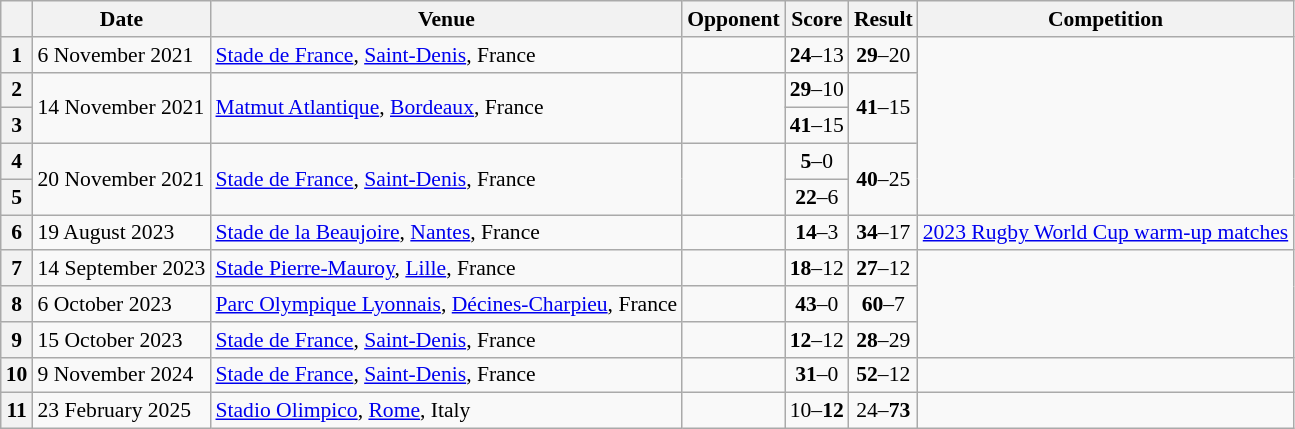<table class="wikitable plainrowheaders" style="font-size:90%;">
<tr>
<th scope=col></th>
<th scope=col data-sort-type=date>Date</th>
<th scope=col>Venue</th>
<th scope=col>Opponent</th>
<th scope=col>Score</th>
<th scope=col>Result</th>
<th scope=col>Competition</th>
</tr>
<tr>
<th scope=row>1</th>
<td>6 November 2021</td>
<td><a href='#'>Stade de France</a>, <a href='#'>Saint-Denis</a>, France</td>
<td></td>
<td align=center><strong>24</strong>–13</td>
<td align=center><strong>29</strong>–20</td>
<td rowspan=5></td>
</tr>
<tr>
<th scope=row>2</th>
<td rowspan=2>14 November 2021</td>
<td rowspan=2><a href='#'>Matmut Atlantique</a>, <a href='#'>Bordeaux</a>, France</td>
<td rowspan=2></td>
<td align=center><strong>29</strong>–10</td>
<td rowspan=2 style="text-align:center;"><strong>41</strong>–15</td>
</tr>
<tr>
<th scope=row>3</th>
<td align=center><strong>41</strong>–15</td>
</tr>
<tr>
<th scope=row>4</th>
<td rowspan=2>20 November 2021</td>
<td rowspan=2><a href='#'>Stade de France</a>, <a href='#'>Saint-Denis</a>, France</td>
<td rowspan=2></td>
<td align=center><strong>5</strong>–0</td>
<td rowspan=2 style="text-align:center;"><strong>40</strong>–25</td>
</tr>
<tr>
<th scope=row>5</th>
<td align=center><strong>22</strong>–6</td>
</tr>
<tr>
<th scope=row>6</th>
<td>19 August 2023</td>
<td><a href='#'>Stade de la Beaujoire</a>, <a href='#'>Nantes</a>, France</td>
<td></td>
<td align=center><strong>14</strong>–3</td>
<td align=center><strong>34</strong>–17</td>
<td><a href='#'>2023 Rugby World Cup warm-up matches</a></td>
</tr>
<tr>
<th scope=row>7</th>
<td>14 September 2023</td>
<td><a href='#'>Stade Pierre-Mauroy</a>, <a href='#'>Lille</a>, France</td>
<td></td>
<td align=center><strong>18</strong>–12</td>
<td align=center><strong>27</strong>–12</td>
<td rowspan=3></td>
</tr>
<tr>
<th scope=row>8</th>
<td>6 October 2023</td>
<td><a href='#'>Parc Olympique Lyonnais</a>, <a href='#'>Décines-Charpieu</a>, France</td>
<td></td>
<td align=center><strong>43</strong>–0</td>
<td align=center><strong>60</strong>–7</td>
</tr>
<tr>
<th scope=row>9</th>
<td>15 October 2023</td>
<td><a href='#'>Stade de France</a>, <a href='#'>Saint-Denis</a>, France</td>
<td></td>
<td align=center><strong>12</strong>–12</td>
<td align=center><strong>28</strong>–29</td>
</tr>
<tr>
<th scope=row>10</th>
<td>9 November 2024</td>
<td><a href='#'>Stade de France</a>, <a href='#'>Saint-Denis</a>, France</td>
<td></td>
<td align=center><strong>31</strong>–0</td>
<td align=center><strong>52</strong>–12</td>
<td></td>
</tr>
<tr>
<th scope=row>11</th>
<td>23 February 2025</td>
<td><a href='#'>Stadio Olimpico</a>, <a href='#'>Rome</a>, Italy</td>
<td></td>
<td align=center>10–<strong>12</strong></td>
<td align=center>24–<strong>73</strong></td>
<td></td>
</tr>
</table>
